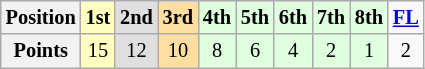<table class="wikitable" style="font-size:85%; text-align:center">
<tr>
<th>Position</th>
<td style="background:#ffffbf;"><strong>1st</strong></td>
<td style="background:#dfdfdf;"><strong>2nd</strong></td>
<td style="background:#ffdf9f;"><strong>3rd</strong></td>
<td style="background:#dfffdf;"><strong>4th</strong></td>
<td style="background:#dfffdf;"><strong>5th</strong></td>
<td style="background:#dfffdf;"><strong>6th</strong></td>
<td style="background:#dfffdf;"><strong>7th</strong></td>
<td style="background:#dfffdf;"><strong>8th</strong></td>
<td><strong><a href='#'>FL</a></strong></td>
</tr>
<tr>
<th>Points</th>
<td style="background:#ffffbf;">15</td>
<td style="background:#dfdfdf;">12</td>
<td style="background:#ffdf9f;">10</td>
<td style="background:#dfffdf;">8</td>
<td style="background:#dfffdf;">6</td>
<td style="background:#dfffdf;">4</td>
<td style="background:#dfffdf;">2</td>
<td style="background:#dfffdf;">1</td>
<td>2</td>
</tr>
</table>
